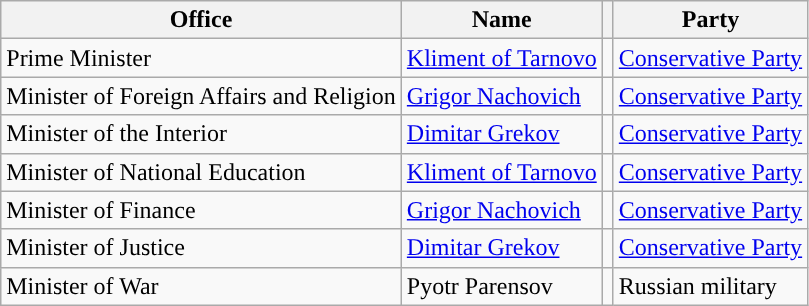<table class="wikitable">
<tr>
<th>Office</th>
<th>Name</th>
<th></th>
<th>Party</th>
</tr>
<tr>
<td>Prime Minister</td>
<td><a href='#'>Kliment of Tarnovo</a></td>
<td></td>
<td><a href='#'>Conservative Party</a></td>
</tr>
<tr>
<td>Minister of Foreign Affairs and Religion</td>
<td><a href='#'>Grigor Nachovich</a></td>
<td></td>
<td><a href='#'>Conservative Party</a></td>
</tr>
<tr>
<td>Minister of the Interior</td>
<td><a href='#'>Dimitar Grekov</a></td>
<td></td>
<td><a href='#'>Conservative Party</a></td>
</tr>
<tr>
<td>Minister of National Education</td>
<td><a href='#'>Kliment of Tarnovo</a></td>
<td></td>
<td><a href='#'>Conservative Party</a></td>
</tr>
<tr>
<td>Minister of Finance</td>
<td><a href='#'>Grigor Nachovich</a></td>
<td></td>
<td><a href='#'>Conservative Party</a></td>
</tr>
<tr>
<td>Minister of Justice</td>
<td><a href='#'>Dimitar Grekov</a></td>
<td></td>
<td><a href='#'>Conservative Party</a></td>
</tr>
<tr>
<td>Minister of War</td>
<td>Pyotr Parensov</td>
<td></td>
<td>Russian military</td>
</tr>
</table>
